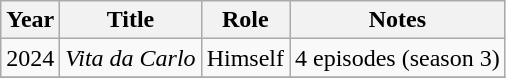<table class="wikitable sortable">
<tr>
<th>Year</th>
<th>Title</th>
<th>Role</th>
<th class="unsortable">Notes</th>
</tr>
<tr>
<td>2024</td>
<td><em>Vita da Carlo</em></td>
<td>Himself</td>
<td>4 episodes (season 3)</td>
</tr>
<tr>
</tr>
</table>
